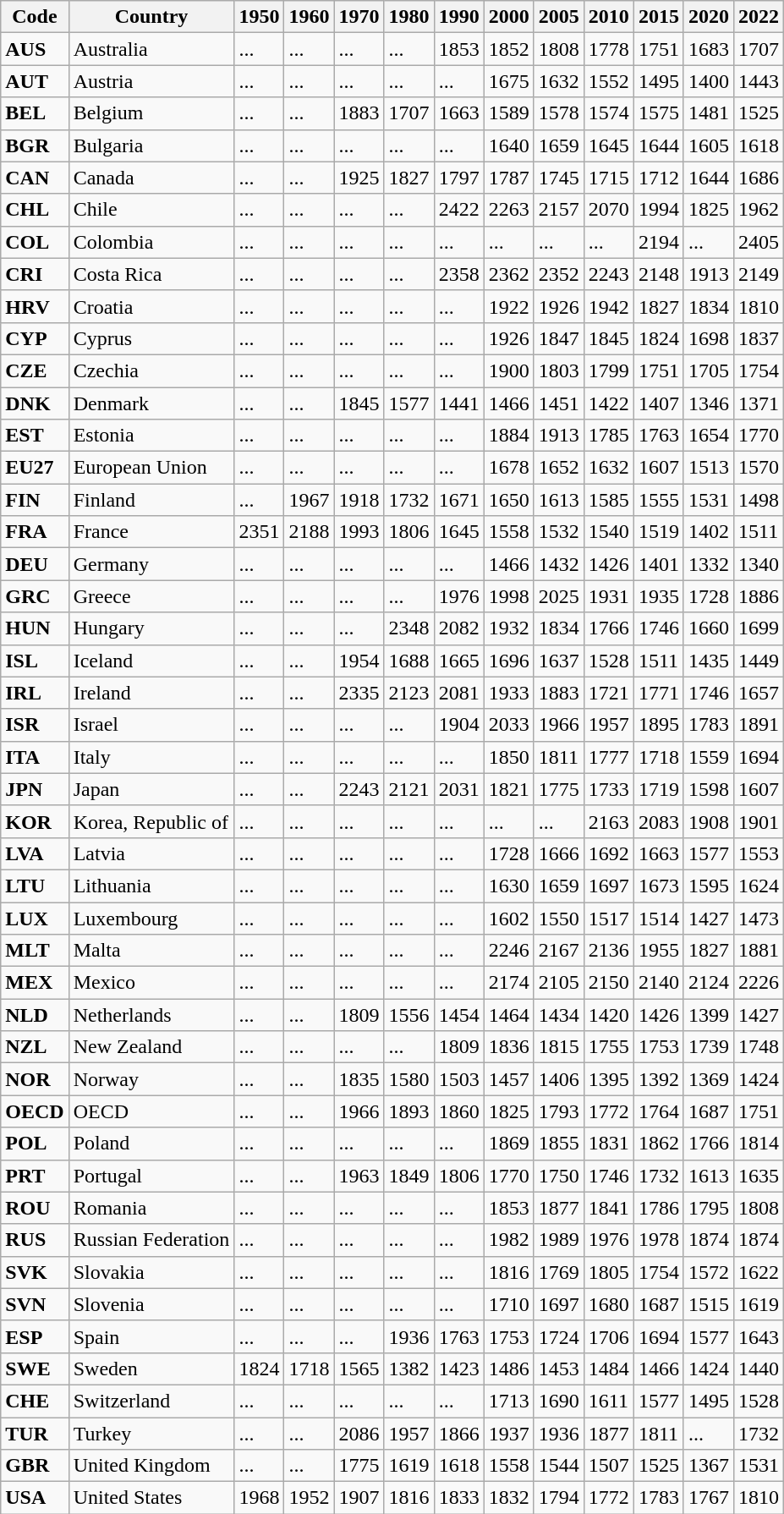<table class="wikitable sortable">
<tr>
<th>Code</th>
<th>Country</th>
<th>1950</th>
<th>1960</th>
<th>1970</th>
<th>1980</th>
<th>1990</th>
<th>2000</th>
<th>2005</th>
<th>2010</th>
<th>2015</th>
<th>2020</th>
<th>2022</th>
</tr>
<tr>
<td><strong>AUS</strong></td>
<td>Australia</td>
<td>...</td>
<td>...</td>
<td>...</td>
<td>...</td>
<td>1853</td>
<td>1852</td>
<td>1808</td>
<td>1778</td>
<td>1751</td>
<td>1683</td>
<td>1707</td>
</tr>
<tr>
<td><strong>AUT</strong></td>
<td>Austria</td>
<td>...</td>
<td>...</td>
<td>...</td>
<td>...</td>
<td>...</td>
<td>1675</td>
<td>1632</td>
<td>1552</td>
<td>1495</td>
<td>1400</td>
<td>1443</td>
</tr>
<tr>
<td><strong>BEL</strong></td>
<td>Belgium</td>
<td>...</td>
<td>...</td>
<td>1883</td>
<td>1707</td>
<td>1663</td>
<td>1589</td>
<td>1578</td>
<td>1574</td>
<td>1575</td>
<td>1481</td>
<td>1525</td>
</tr>
<tr>
<td><strong>BGR</strong></td>
<td>Bulgaria</td>
<td>...</td>
<td>...</td>
<td>...</td>
<td>...</td>
<td>...</td>
<td>1640</td>
<td>1659</td>
<td>1645</td>
<td>1644</td>
<td>1605</td>
<td>1618</td>
</tr>
<tr>
<td><strong>CAN</strong></td>
<td>Canada</td>
<td>...</td>
<td>...</td>
<td>1925</td>
<td>1827</td>
<td>1797</td>
<td>1787</td>
<td>1745</td>
<td>1715</td>
<td>1712</td>
<td>1644</td>
<td>1686</td>
</tr>
<tr>
<td><strong>CHL</strong></td>
<td>Chile</td>
<td>...</td>
<td>...</td>
<td>...</td>
<td>...</td>
<td>2422</td>
<td>2263</td>
<td>2157</td>
<td>2070</td>
<td>1994</td>
<td>1825</td>
<td>1962</td>
</tr>
<tr>
<td><strong>COL</strong></td>
<td>Colombia</td>
<td>...</td>
<td>...</td>
<td>...</td>
<td>...</td>
<td>...</td>
<td>...</td>
<td>...</td>
<td>...</td>
<td>2194</td>
<td>...</td>
<td>2405</td>
</tr>
<tr>
<td><strong>CRI</strong></td>
<td>Costa Rica</td>
<td>...</td>
<td>...</td>
<td>...</td>
<td>...</td>
<td>2358</td>
<td>2362</td>
<td>2352</td>
<td>2243</td>
<td>2148</td>
<td>1913</td>
<td>2149</td>
</tr>
<tr>
<td><strong>HRV</strong></td>
<td>Croatia</td>
<td>...</td>
<td>...</td>
<td>...</td>
<td>...</td>
<td>...</td>
<td>1922</td>
<td>1926</td>
<td>1942</td>
<td>1827</td>
<td>1834</td>
<td>1810</td>
</tr>
<tr>
<td><strong>CYP</strong></td>
<td>Cyprus</td>
<td>...</td>
<td>...</td>
<td>...</td>
<td>...</td>
<td>...</td>
<td>1926</td>
<td>1847</td>
<td>1845</td>
<td>1824</td>
<td>1698</td>
<td>1837</td>
</tr>
<tr>
<td><strong>CZE</strong></td>
<td>Czechia</td>
<td>...</td>
<td>...</td>
<td>...</td>
<td>...</td>
<td>...</td>
<td>1900</td>
<td>1803</td>
<td>1799</td>
<td>1751</td>
<td>1705</td>
<td>1754</td>
</tr>
<tr>
<td><strong>DNK</strong></td>
<td>Denmark</td>
<td>...</td>
<td>...</td>
<td>1845</td>
<td>1577</td>
<td>1441</td>
<td>1466</td>
<td>1451</td>
<td>1422</td>
<td>1407</td>
<td>1346</td>
<td>1371</td>
</tr>
<tr>
<td><strong>EST</strong></td>
<td>Estonia</td>
<td>...</td>
<td>...</td>
<td>...</td>
<td>...</td>
<td>...</td>
<td>1884</td>
<td>1913</td>
<td>1785</td>
<td>1763</td>
<td>1654</td>
<td>1770</td>
</tr>
<tr>
<td><strong>EU27</strong></td>
<td>European Union</td>
<td>...</td>
<td>...</td>
<td>...</td>
<td>...</td>
<td>...</td>
<td>1678</td>
<td>1652</td>
<td>1632</td>
<td>1607</td>
<td>1513</td>
<td>1570</td>
</tr>
<tr>
<td><strong>FIN</strong></td>
<td>Finland</td>
<td>...</td>
<td>1967</td>
<td>1918</td>
<td>1732</td>
<td>1671</td>
<td>1650</td>
<td>1613</td>
<td>1585</td>
<td>1555</td>
<td>1531</td>
<td>1498</td>
</tr>
<tr>
<td><strong>FRA</strong></td>
<td>France</td>
<td>2351</td>
<td>2188</td>
<td>1993</td>
<td>1806</td>
<td>1645</td>
<td>1558</td>
<td>1532</td>
<td>1540</td>
<td>1519</td>
<td>1402</td>
<td>1511</td>
</tr>
<tr>
<td><strong>DEU</strong></td>
<td>Germany</td>
<td>...</td>
<td>...</td>
<td>...</td>
<td>...</td>
<td>...</td>
<td>1466</td>
<td>1432</td>
<td>1426</td>
<td>1401</td>
<td>1332</td>
<td>1340</td>
</tr>
<tr>
<td><strong>GRC</strong></td>
<td>Greece</td>
<td>...</td>
<td>...</td>
<td>...</td>
<td>...</td>
<td>1976</td>
<td>1998</td>
<td>2025</td>
<td>1931</td>
<td>1935</td>
<td>1728</td>
<td>1886</td>
</tr>
<tr>
<td><strong>HUN</strong></td>
<td>Hungary</td>
<td>...</td>
<td>...</td>
<td>...</td>
<td>2348</td>
<td>2082</td>
<td>1932</td>
<td>1834</td>
<td>1766</td>
<td>1746</td>
<td>1660</td>
<td>1699</td>
</tr>
<tr>
<td><strong>ISL</strong></td>
<td>Iceland</td>
<td>...</td>
<td>...</td>
<td>1954</td>
<td>1688</td>
<td>1665</td>
<td>1696</td>
<td>1637</td>
<td>1528</td>
<td>1511</td>
<td>1435</td>
<td>1449</td>
</tr>
<tr>
<td><strong>IRL</strong></td>
<td>Ireland</td>
<td>...</td>
<td>...</td>
<td>2335</td>
<td>2123</td>
<td>2081</td>
<td>1933</td>
<td>1883</td>
<td>1721</td>
<td>1771</td>
<td>1746</td>
<td>1657</td>
</tr>
<tr>
<td><strong>ISR</strong></td>
<td>Israel</td>
<td>...</td>
<td>...</td>
<td>...</td>
<td>...</td>
<td>1904</td>
<td>2033</td>
<td>1966</td>
<td>1957</td>
<td>1895</td>
<td>1783</td>
<td>1891</td>
</tr>
<tr>
<td><strong>ITA</strong></td>
<td>Italy</td>
<td>...</td>
<td>...</td>
<td>...</td>
<td>...</td>
<td>...</td>
<td>1850</td>
<td>1811</td>
<td>1777</td>
<td>1718</td>
<td>1559</td>
<td>1694</td>
</tr>
<tr>
<td><strong>JPN</strong></td>
<td>Japan</td>
<td>...</td>
<td>...</td>
<td>2243</td>
<td>2121</td>
<td>2031</td>
<td>1821</td>
<td>1775</td>
<td>1733</td>
<td>1719</td>
<td>1598</td>
<td>1607</td>
</tr>
<tr>
<td><strong>KOR</strong></td>
<td>Korea, Republic of</td>
<td>...</td>
<td>...</td>
<td>...</td>
<td>...</td>
<td>...</td>
<td>...</td>
<td>...</td>
<td>2163</td>
<td>2083</td>
<td>1908</td>
<td>1901</td>
</tr>
<tr>
<td><strong>LVA</strong></td>
<td>Latvia</td>
<td>...</td>
<td>...</td>
<td>...</td>
<td>...</td>
<td>...</td>
<td>1728</td>
<td>1666</td>
<td>1692</td>
<td>1663</td>
<td>1577</td>
<td>1553</td>
</tr>
<tr>
<td><strong>LTU</strong></td>
<td>Lithuania</td>
<td>...</td>
<td>...</td>
<td>...</td>
<td>...</td>
<td>...</td>
<td>1630</td>
<td>1659</td>
<td>1697</td>
<td>1673</td>
<td>1595</td>
<td>1624</td>
</tr>
<tr>
<td><strong>LUX</strong></td>
<td>Luxembourg</td>
<td>...</td>
<td>...</td>
<td>...</td>
<td>...</td>
<td>...</td>
<td>1602</td>
<td>1550</td>
<td>1517</td>
<td>1514</td>
<td>1427</td>
<td>1473</td>
</tr>
<tr>
<td><strong>MLT</strong></td>
<td>Malta</td>
<td>...</td>
<td>...</td>
<td>...</td>
<td>...</td>
<td>...</td>
<td>2246</td>
<td>2167</td>
<td>2136</td>
<td>1955</td>
<td>1827</td>
<td>1881</td>
</tr>
<tr>
<td><strong>MEX</strong></td>
<td>Mexico</td>
<td>...</td>
<td>...</td>
<td>...</td>
<td>...</td>
<td>...</td>
<td>2174</td>
<td>2105</td>
<td>2150</td>
<td>2140</td>
<td>2124</td>
<td>2226</td>
</tr>
<tr>
<td><strong>NLD</strong></td>
<td>Netherlands</td>
<td>...</td>
<td>...</td>
<td>1809</td>
<td>1556</td>
<td>1454</td>
<td>1464</td>
<td>1434</td>
<td>1420</td>
<td>1426</td>
<td>1399</td>
<td>1427</td>
</tr>
<tr>
<td><strong>NZL</strong></td>
<td>New Zealand</td>
<td>...</td>
<td>...</td>
<td>...</td>
<td>...</td>
<td>1809</td>
<td>1836</td>
<td>1815</td>
<td>1755</td>
<td>1753</td>
<td>1739</td>
<td>1748</td>
</tr>
<tr>
<td><strong>NOR</strong></td>
<td>Norway</td>
<td>...</td>
<td>...</td>
<td>1835</td>
<td>1580</td>
<td>1503</td>
<td>1457</td>
<td>1406</td>
<td>1395</td>
<td>1392</td>
<td>1369</td>
<td>1424</td>
</tr>
<tr>
<td><strong>OECD</strong></td>
<td>OECD</td>
<td>...</td>
<td>...</td>
<td>1966</td>
<td>1893</td>
<td>1860</td>
<td>1825</td>
<td>1793</td>
<td>1772</td>
<td>1764</td>
<td>1687</td>
<td>1751</td>
</tr>
<tr>
<td><strong>POL</strong></td>
<td>Poland</td>
<td>...</td>
<td>...</td>
<td>...</td>
<td>...</td>
<td>...</td>
<td>1869</td>
<td>1855</td>
<td>1831</td>
<td>1862</td>
<td>1766</td>
<td>1814</td>
</tr>
<tr>
<td><strong>PRT</strong></td>
<td>Portugal</td>
<td>...</td>
<td>...</td>
<td>1963</td>
<td>1849</td>
<td>1806</td>
<td>1770</td>
<td>1750</td>
<td>1746</td>
<td>1732</td>
<td>1613</td>
<td>1635</td>
</tr>
<tr>
<td><strong>ROU</strong></td>
<td>Romania</td>
<td>...</td>
<td>...</td>
<td>...</td>
<td>...</td>
<td>...</td>
<td>1853</td>
<td>1877</td>
<td>1841</td>
<td>1786</td>
<td>1795</td>
<td>1808</td>
</tr>
<tr>
<td><strong>RUS</strong></td>
<td>Russian Federation</td>
<td>...</td>
<td>...</td>
<td>...</td>
<td>...</td>
<td>...</td>
<td>1982</td>
<td>1989</td>
<td>1976</td>
<td>1978</td>
<td>1874</td>
<td>1874</td>
</tr>
<tr>
<td><strong>SVK</strong></td>
<td>Slovakia</td>
<td>...</td>
<td>...</td>
<td>...</td>
<td>...</td>
<td>...</td>
<td>1816</td>
<td>1769</td>
<td>1805</td>
<td>1754</td>
<td>1572</td>
<td>1622</td>
</tr>
<tr>
<td><strong>SVN</strong></td>
<td>Slovenia</td>
<td>...</td>
<td>...</td>
<td>...</td>
<td>...</td>
<td>...</td>
<td>1710</td>
<td>1697</td>
<td>1680</td>
<td>1687</td>
<td>1515</td>
<td>1619</td>
</tr>
<tr>
<td><strong>ESP</strong></td>
<td>Spain</td>
<td>...</td>
<td>...</td>
<td>...</td>
<td>1936</td>
<td>1763</td>
<td>1753</td>
<td>1724</td>
<td>1706</td>
<td>1694</td>
<td>1577</td>
<td>1643</td>
</tr>
<tr>
<td><strong>SWE</strong></td>
<td>Sweden</td>
<td>1824</td>
<td>1718</td>
<td>1565</td>
<td>1382</td>
<td>1423</td>
<td>1486</td>
<td>1453</td>
<td>1484</td>
<td>1466</td>
<td>1424</td>
<td>1440</td>
</tr>
<tr>
<td><strong>CHE</strong></td>
<td>Switzerland</td>
<td>...</td>
<td>...</td>
<td>...</td>
<td>...</td>
<td>...</td>
<td>1713</td>
<td>1690</td>
<td>1611</td>
<td>1577</td>
<td>1495</td>
<td>1528</td>
</tr>
<tr>
<td><strong>TUR</strong></td>
<td>Turkey</td>
<td>...</td>
<td>...</td>
<td>2086</td>
<td>1957</td>
<td>1866</td>
<td>1937</td>
<td>1936</td>
<td>1877</td>
<td>1811</td>
<td>...</td>
<td>1732</td>
</tr>
<tr>
<td><strong>GBR</strong></td>
<td>United Kingdom</td>
<td>...</td>
<td>...</td>
<td>1775</td>
<td>1619</td>
<td>1618</td>
<td>1558</td>
<td>1544</td>
<td>1507</td>
<td>1525</td>
<td>1367</td>
<td>1531</td>
</tr>
<tr>
<td><strong>USA</strong></td>
<td>United States</td>
<td>1968</td>
<td>1952</td>
<td>1907</td>
<td>1816</td>
<td>1833</td>
<td>1832</td>
<td>1794</td>
<td>1772</td>
<td>1783</td>
<td>1767</td>
<td>1810</td>
</tr>
</table>
